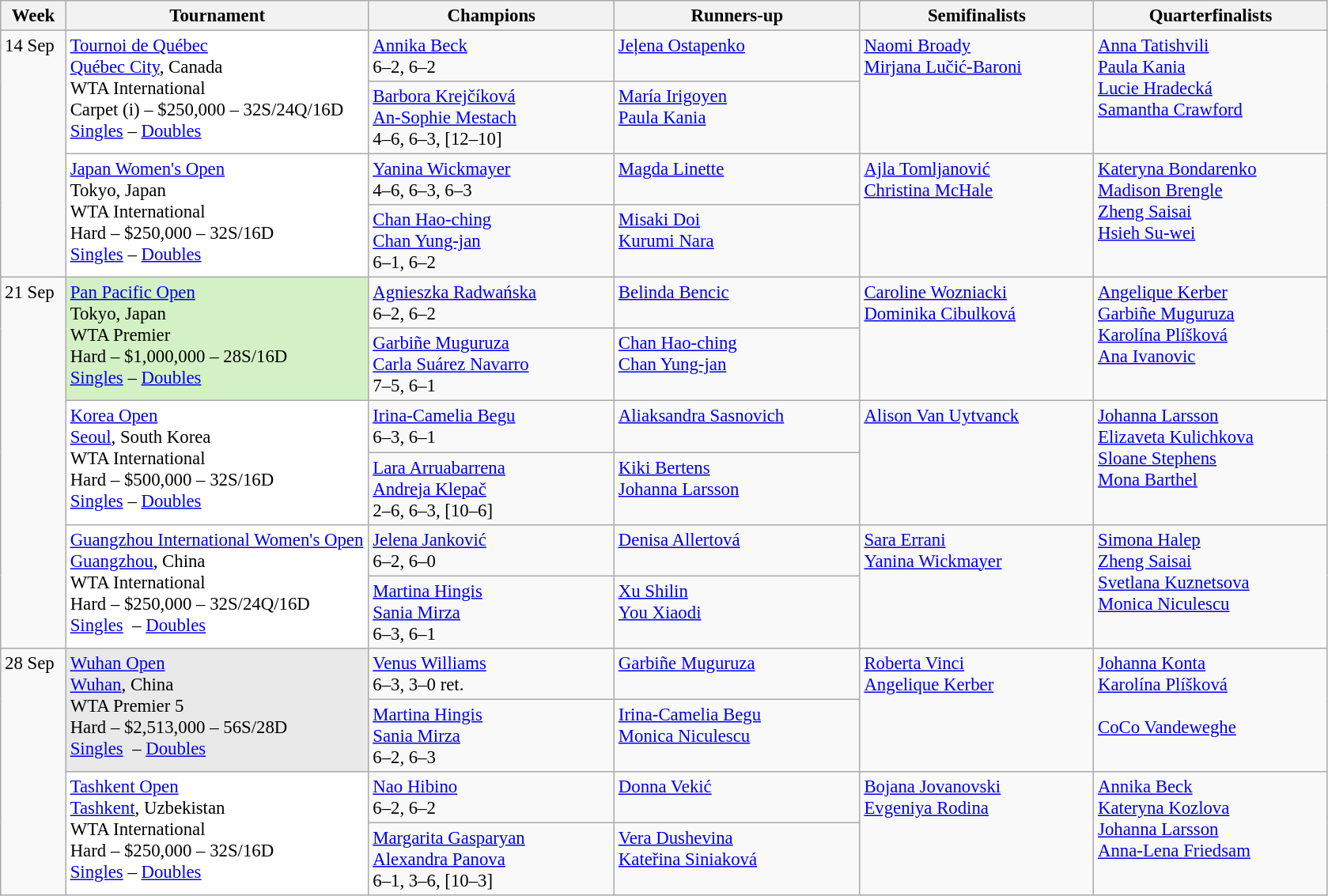<table class=wikitable style=font-size:95%>
<tr>
<th style="width:48px;">Week</th>
<th style="width:248px;">Tournament</th>
<th style="width:200px;">Champions</th>
<th style="width:200px;">Runners-up</th>
<th style="width:190px;">Semifinalists</th>
<th style="width:190px;">Quarterfinalists</th>
</tr>
<tr valign=top>
<td rowspan=4>14 Sep</td>
<td style="background:#fff;" rowspan="2"><a href='#'>Tournoi de Québec</a><br> <a href='#'>Québec City</a>, Canada<br>WTA International<br>Carpet (i) – $250,000 – 32S/24Q/16D<br><a href='#'>Singles</a> – <a href='#'>Doubles</a></td>
<td> <a href='#'>Annika Beck</a><br>6–2, 6–2</td>
<td> <a href='#'>Jeļena Ostapenko</a></td>
<td rowspan=2> <a href='#'>Naomi Broady</a> <br>  <a href='#'>Mirjana Lučić-Baroni</a></td>
<td rowspan=2> <a href='#'>Anna Tatishvili</a> <br> <a href='#'>Paula Kania</a> <br>  <a href='#'>Lucie Hradecká</a> <br>  <a href='#'>Samantha Crawford</a></td>
</tr>
<tr valign=top>
<td> <a href='#'>Barbora Krejčíková</a> <br> <a href='#'>An-Sophie Mestach</a><br> 4–6, 6–3, [12–10]</td>
<td> <a href='#'>María Irigoyen</a><br> <a href='#'>Paula Kania</a></td>
</tr>
<tr valign=top>
<td style="background:#fff;" rowspan="2"><a href='#'>Japan Women's Open</a><br>  Tokyo, Japan<br>WTA International<br>Hard – $250,000 – 32S/16D<br><a href='#'>Singles</a> – <a href='#'>Doubles</a></td>
<td> <a href='#'>Yanina Wickmayer</a><br>4–6, 6–3, 6–3</td>
<td> <a href='#'>Magda Linette</a></td>
<td rowspan=2> <a href='#'>Ajla Tomljanović</a> <br>  <a href='#'>Christina McHale</a></td>
<td rowspan=2> <a href='#'>Kateryna Bondarenko</a> <br> <a href='#'>Madison Brengle</a> <br> <a href='#'>Zheng Saisai</a> <br>  <a href='#'>Hsieh Su-wei</a></td>
</tr>
<tr valign=top>
<td> <a href='#'>Chan Hao-ching</a><br> <a href='#'>Chan Yung-jan</a><br>6–1, 6–2</td>
<td> <a href='#'>Misaki Doi</a><br> <a href='#'>Kurumi Nara</a></td>
</tr>
<tr valign=top>
<td rowspan=6>21 Sep</td>
<td style="background:#D4F1C5;" rowspan="2"><a href='#'>Pan Pacific Open</a><br> Tokyo, Japan<br>WTA Premier<br>Hard – $1,000,000 – 28S/16D<br><a href='#'>Singles</a> – <a href='#'>Doubles</a></td>
<td> <a href='#'>Agnieszka Radwańska</a> <br> 6–2, 6–2</td>
<td> <a href='#'>Belinda Bencic</a></td>
<td rowspan=2> <a href='#'>Caroline Wozniacki</a><br>  <a href='#'>Dominika Cibulková</a></td>
<td rowspan=2> <a href='#'>Angelique Kerber</a> <br> <a href='#'>Garbiñe Muguruza</a><br> <a href='#'>Karolína Plíšková</a> <br>  <a href='#'>Ana Ivanovic</a></td>
</tr>
<tr valign=top>
<td> <a href='#'>Garbiñe Muguruza</a><br> <a href='#'>Carla Suárez Navarro</a><br>7–5, 6–1</td>
<td> <a href='#'>Chan Hao-ching</a><br> <a href='#'>Chan Yung-jan</a></td>
</tr>
<tr valign=top>
<td style="background:#fff;" rowspan="2"><a href='#'>Korea Open</a><br>  <a href='#'>Seoul</a>, South Korea<br>WTA International<br>Hard – $500,000 – 32S/16D<br><a href='#'>Singles</a> – <a href='#'>Doubles</a></td>
<td> <a href='#'>Irina-Camelia Begu</a> <br> 6–3, 6–1</td>
<td> <a href='#'>Aliaksandra Sasnovich</a></td>
<td rowspan=2> <a href='#'>Alison Van Uytvanck</a> <br>  </td>
<td rowspan=2> <a href='#'>Johanna Larsson</a> <br> <a href='#'>Elizaveta Kulichkova</a> <br> <a href='#'>Sloane Stephens</a><br>  <a href='#'>Mona Barthel</a></td>
</tr>
<tr valign=top>
<td> <a href='#'>Lara Arruabarrena</a> <br>  <a href='#'>Andreja Klepač</a><br> 2–6, 6–3, [10–6]</td>
<td> <a href='#'>Kiki Bertens</a> <br> <a href='#'>Johanna Larsson</a></td>
</tr>
<tr valign=top>
<td style="background:#fff;" rowspan="2"><a href='#'>Guangzhou International Women's Open</a><br>  <a href='#'>Guangzhou</a>, China<br>WTA International<br>Hard – $250,000 – 32S/24Q/16D<br><a href='#'>Singles</a>  – <a href='#'>Doubles</a></td>
<td> <a href='#'>Jelena Janković</a><br>6–2, 6–0</td>
<td> <a href='#'>Denisa Allertová</a></td>
<td rowspan=2> <a href='#'>Sara Errani</a> <br>  <a href='#'>Yanina Wickmayer</a></td>
<td rowspan=2> <a href='#'>Simona Halep</a><br> <a href='#'>Zheng Saisai</a>  <br> <a href='#'>Svetlana Kuznetsova</a> <br>  <a href='#'>Monica Niculescu</a></td>
</tr>
<tr valign=top>
<td> <a href='#'>Martina Hingis</a><br> <a href='#'>Sania Mirza</a><br>6–3, 6–1</td>
<td> <a href='#'>Xu Shilin</a><br> <a href='#'>You Xiaodi</a></td>
</tr>
<tr valign=top>
<td rowspan=4>28 Sep</td>
<td style="background:#E9E9E9;" rowspan="2"><a href='#'>Wuhan Open</a><br>  <a href='#'>Wuhan</a>, China<br>WTA Premier 5<br>Hard – $2,513,000 – 56S/28D<br><a href='#'>Singles</a>  – <a href='#'>Doubles</a></td>
<td> <a href='#'>Venus Williams</a><br>6–3, 3–0 ret.</td>
<td> <a href='#'>Garbiñe Muguruza</a></td>
<td rowspan=2> <a href='#'>Roberta Vinci</a><br> <a href='#'>Angelique Kerber</a></td>
<td rowspan=2> <a href='#'>Johanna Konta</a> <br> <a href='#'>Karolína Plíšková</a> <br> <br> <a href='#'>CoCo Vandeweghe</a></td>
</tr>
<tr valign=top>
<td> <a href='#'>Martina Hingis</a><br> <a href='#'>Sania Mirza</a><br>6–2, 6–3</td>
<td> <a href='#'>Irina-Camelia Begu</a><br> <a href='#'>Monica Niculescu</a></td>
</tr>
<tr valign=top>
<td style="background:#fff;" rowspan="2"><a href='#'>Tashkent Open</a><br> <a href='#'>Tashkent</a>, Uzbekistan<br>WTA International<br>Hard – $250,000 – 32S/16D<br><a href='#'>Singles</a> – <a href='#'>Doubles</a></td>
<td> <a href='#'>Nao Hibino</a><br>6–2, 6–2</td>
<td> <a href='#'>Donna Vekić</a></td>
<td rowspan=2> <a href='#'>Bojana Jovanovski</a><br>  <a href='#'>Evgeniya Rodina</a></td>
<td rowspan=2> <a href='#'>Annika Beck</a><br> <a href='#'>Kateryna Kozlova</a> <br> <a href='#'>Johanna Larsson</a> <br>  <a href='#'>Anna-Lena Friedsam</a></td>
</tr>
<tr valign=top>
<td> <a href='#'>Margarita Gasparyan</a><br> <a href='#'>Alexandra Panova</a><br>6–1, 3–6, [10–3]</td>
<td> <a href='#'>Vera Dushevina</a><br> <a href='#'>Kateřina Siniaková</a></td>
</tr>
</table>
